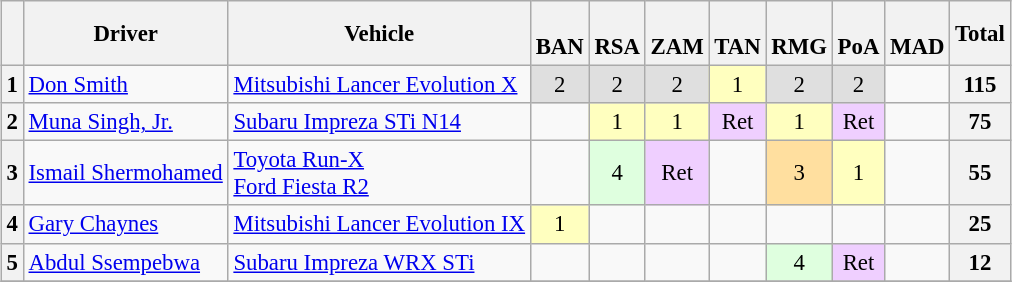<table>
<tr>
<td valign="top"><br><table class="wikitable" style="font-size: 95%; text-align: center;">
<tr>
<th></th>
<th>Driver</th>
<th>Vehicle</th>
<th><br>BAN</th>
<th><br>RSA</th>
<th><br>ZAM</th>
<th><br>TAN</th>
<th><br>RMG</th>
<th><br>PoA</th>
<th><br>MAD</th>
<th>Total</th>
</tr>
<tr>
<th>1</th>
<td align=left> <a href='#'>Don Smith</a></td>
<td align=left><a href='#'>Mitsubishi Lancer Evolution X</a></td>
<td style="background:#dfdfdf;">2</td>
<td style="background:#dfdfdf;">2</td>
<td style="background:#dfdfdf;">2</td>
<td style="background:#ffffbf;">1</td>
<td style="background:#dfdfdf;">2</td>
<td style="background:#dfdfdf;">2</td>
<td></td>
<th>115</th>
</tr>
<tr>
<th>2</th>
<td align=left> <a href='#'>Muna Singh, Jr.</a></td>
<td align=left><a href='#'>Subaru Impreza STi N14</a></td>
<td></td>
<td style="background:#ffffbf;">1</td>
<td style="background:#ffffbf;">1</td>
<td style="background:#efcfff;">Ret</td>
<td style="background:#ffffbf;">1</td>
<td style="background:#efcfff;">Ret</td>
<td></td>
<th>75</th>
</tr>
<tr>
<th>3</th>
<td align=left> <a href='#'>Ismail Shermohamed</a></td>
<td align=left><a href='#'>Toyota Run-X</a><br> <a href='#'>Ford Fiesta R2</a></td>
<td></td>
<td style="background:#dfffdf;">4</td>
<td style="background:#efcfff;">Ret</td>
<td></td>
<td style="background:#ffdf9f;">3</td>
<td style="background:#ffffbf;">1</td>
<td></td>
<th>55</th>
</tr>
<tr>
<th>4</th>
<td align=left> <a href='#'>Gary Chaynes</a></td>
<td align=left><a href='#'>Mitsubishi Lancer Evolution IX</a></td>
<td style="background:#ffffbf;">1</td>
<td></td>
<td></td>
<td></td>
<td></td>
<td></td>
<td></td>
<th>25</th>
</tr>
<tr>
<th>5</th>
<td align=left> <a href='#'>Abdul Ssempebwa</a></td>
<td align=left><a href='#'>Subaru Impreza WRX STi</a></td>
<td></td>
<td></td>
<td></td>
<td></td>
<td style="background:#dfffdf;">4</td>
<td style="background:#efcfff;">Ret</td>
<td></td>
<th>12</th>
</tr>
<tr>
</tr>
</table>
</td>
<td><br></td>
</tr>
</table>
